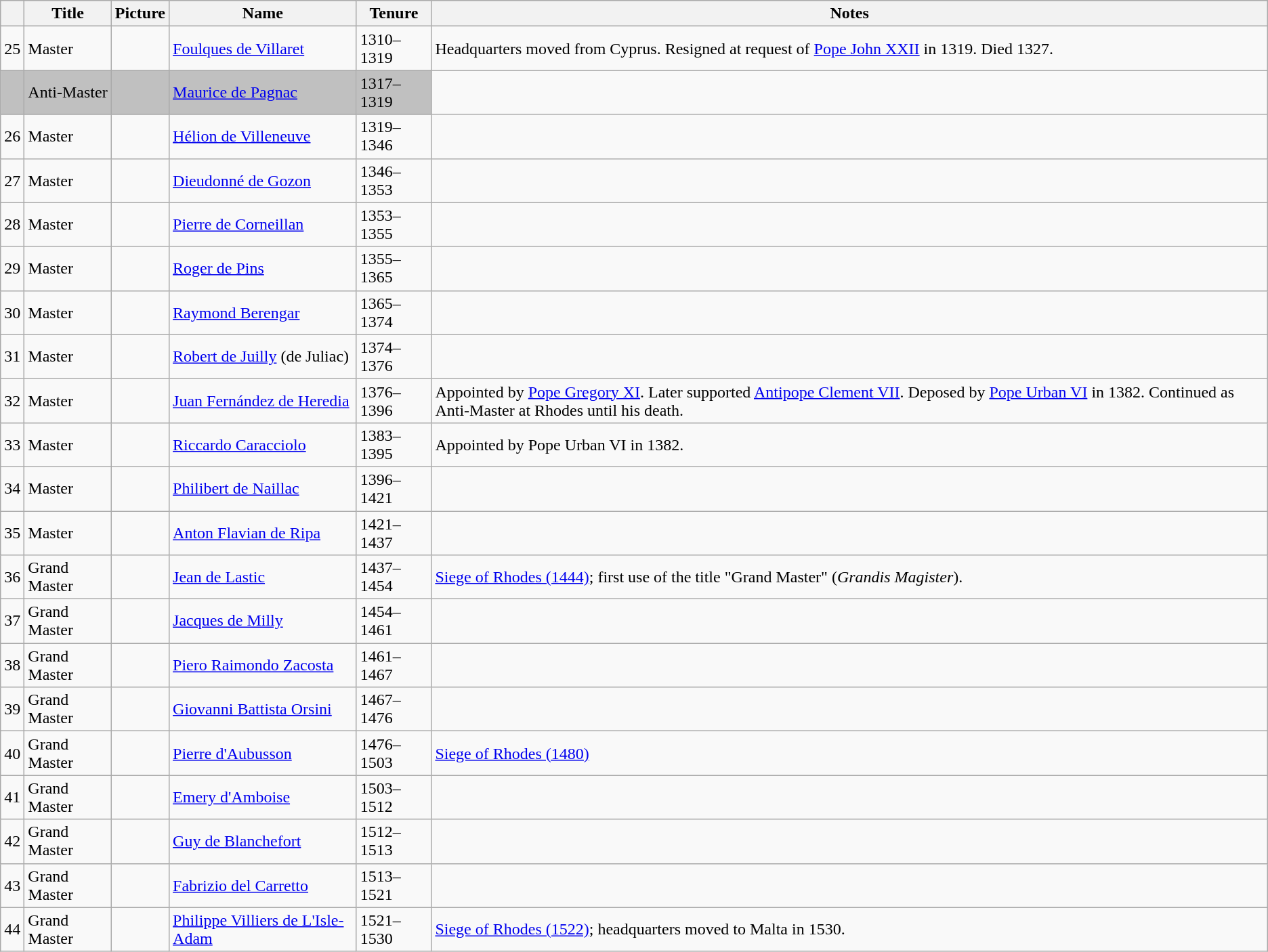<table class="wikitable">
<tr>
<th></th>
<th>Title</th>
<th>Picture</th>
<th>Name</th>
<th>Tenure</th>
<th>Notes</th>
</tr>
<tr>
<td>25</td>
<td>Master</td>
<td></td>
<td><a href='#'>Foulques de Villaret</a></td>
<td>1310–1319</td>
<td>Headquarters moved from Cyprus. Resigned at request of <a href='#'>Pope John XXII</a> in 1319. Died 1327.</td>
</tr>
<tr>
<td bgcolor="#C0C0C0"></td>
<td bgcolor="#C0C0C0">Anti-Master</td>
<td bgcolor="#C0C0C0"></td>
<td bgcolor="#C0C0C0"><a href='#'>Maurice de Pagnac</a></td>
<td bgcolor="#C0C0C0">1317–1319</td>
<td></td>
</tr>
<tr>
<td>26</td>
<td>Master</td>
<td></td>
<td><a href='#'>Hélion de Villeneuve</a></td>
<td>1319–1346</td>
<td></td>
</tr>
<tr>
<td>27</td>
<td>Master</td>
<td></td>
<td><a href='#'>Dieudonné de Gozon</a></td>
<td>1346–1353</td>
<td></td>
</tr>
<tr>
<td>28</td>
<td>Master</td>
<td></td>
<td><a href='#'>Pierre de Corneillan</a></td>
<td>1353–1355</td>
<td></td>
</tr>
<tr>
<td>29</td>
<td>Master</td>
<td></td>
<td><a href='#'>Roger de Pins</a></td>
<td>1355–1365</td>
<td></td>
</tr>
<tr>
<td>30</td>
<td>Master</td>
<td></td>
<td><a href='#'>Raymond Berengar</a></td>
<td>1365–1374</td>
<td></td>
</tr>
<tr>
<td>31</td>
<td>Master</td>
<td></td>
<td><a href='#'>Robert de Juilly</a> (de Juliac)</td>
<td>1374–1376</td>
<td></td>
</tr>
<tr>
<td>32</td>
<td>Master</td>
<td></td>
<td><a href='#'>Juan Fernández de Heredia</a></td>
<td>1376–1396</td>
<td>Appointed by <a href='#'>Pope Gregory XI</a>. Later supported <a href='#'>Antipope Clement VII</a>. Deposed by <a href='#'>Pope Urban VI</a> in 1382.  Continued as Anti-Master at Rhodes until his death.</td>
</tr>
<tr>
<td>33</td>
<td>Master</td>
<td></td>
<td><a href='#'>Riccardo Caracciolo</a></td>
<td>1383–1395</td>
<td>Appointed by Pope Urban VI in 1382.</td>
</tr>
<tr>
<td>34</td>
<td>Master</td>
<td></td>
<td><a href='#'>Philibert de Naillac</a></td>
<td>1396–1421</td>
<td></td>
</tr>
<tr>
<td>35</td>
<td>Master</td>
<td></td>
<td><a href='#'>Anton Flavian de Ripa</a></td>
<td>1421–1437</td>
<td></td>
</tr>
<tr>
<td>36</td>
<td>Grand Master</td>
<td></td>
<td><a href='#'>Jean de Lastic</a></td>
<td>1437–1454</td>
<td><a href='#'>Siege of Rhodes (1444)</a>; first use of the title "Grand Master" (<em>Grandis Magister</em>).</td>
</tr>
<tr>
<td>37</td>
<td>Grand Master</td>
<td></td>
<td><a href='#'>Jacques de Milly</a></td>
<td>1454–1461</td>
<td></td>
</tr>
<tr>
<td>38</td>
<td>Grand Master</td>
<td></td>
<td><a href='#'>Piero Raimondo Zacosta</a></td>
<td>1461–1467</td>
<td></td>
</tr>
<tr>
<td>39</td>
<td>Grand Master</td>
<td></td>
<td><a href='#'>Giovanni Battista Orsini</a></td>
<td>1467–1476</td>
<td></td>
</tr>
<tr>
<td>40</td>
<td>Grand Master</td>
<td></td>
<td><a href='#'>Pierre d'Aubusson</a></td>
<td>1476–1503</td>
<td><a href='#'>Siege of Rhodes (1480)</a></td>
</tr>
<tr>
<td>41</td>
<td>Grand Master</td>
<td></td>
<td><a href='#'>Emery d'Amboise</a></td>
<td>1503–1512</td>
<td></td>
</tr>
<tr>
<td>42</td>
<td>Grand Master</td>
<td></td>
<td><a href='#'>Guy de Blanchefort</a></td>
<td>1512–1513</td>
<td></td>
</tr>
<tr>
<td>43</td>
<td>Grand Master</td>
<td></td>
<td><a href='#'>Fabrizio del Carretto</a></td>
<td>1513–1521</td>
<td></td>
</tr>
<tr>
<td>44</td>
<td>Grand Master</td>
<td></td>
<td><a href='#'>Philippe Villiers de L'Isle-Adam</a></td>
<td>1521–1530</td>
<td><a href='#'>Siege of Rhodes (1522)</a>; headquarters moved to Malta in 1530.</td>
</tr>
</table>
